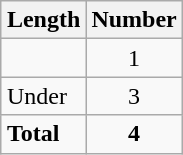<table class="wikitable" style="float:right;">
<tr>
<th>Length</th>
<th>Number</th>
</tr>
<tr>
<td></td>
<td style="text-align: center;">1</td>
</tr>
<tr>
<td>Under </td>
<td style="text-align: center;">3</td>
</tr>
<tr>
<td><strong>Total</strong></td>
<td style="text-align: center;"><strong>4</strong></td>
</tr>
</table>
